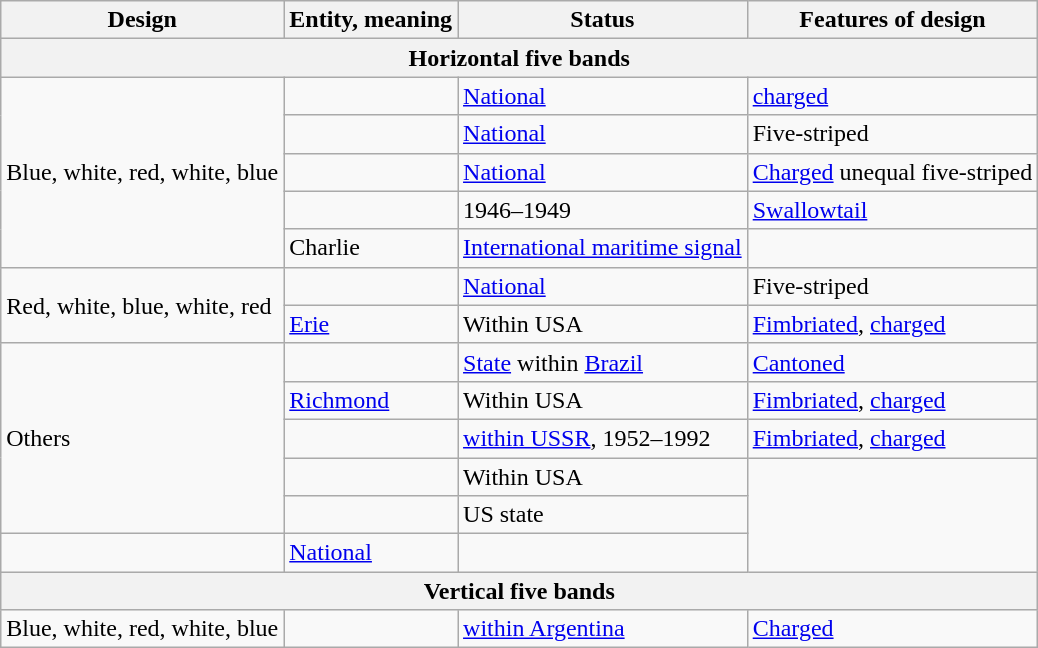<table class="wikitable">
<tr>
<th>Design</th>
<th>Entity, meaning</th>
<th>Status</th>
<th>Features  of design</th>
</tr>
<tr>
<th colspan="4">Horizontal five bands</th>
</tr>
<tr>
<td rowspan="5">Blue, white, red, white, blue</td>
<td></td>
<td><a href='#'>National</a></td>
<td><a href='#'>charged</a></td>
</tr>
<tr>
<td></td>
<td><a href='#'>National</a></td>
<td>Five-striped</td>
</tr>
<tr>
<td></td>
<td><a href='#'>National</a></td>
<td><a href='#'>Charged</a> unequal five-striped</td>
</tr>
<tr>
<td></td>
<td>1946–1949</td>
<td><a href='#'>Swallowtail</a></td>
</tr>
<tr>
<td> Charlie</td>
<td><a href='#'>International maritime signal</a></td>
<td></td>
</tr>
<tr>
<td rowspan="2">Red, white, blue, white, red</td>
<td></td>
<td><a href='#'>National</a></td>
<td>Five-striped</td>
</tr>
<tr>
<td> <a href='#'>Erie</a></td>
<td>Within USA</td>
<td><a href='#'>Fimbriated</a>,  <a href='#'>charged</a></td>
</tr>
<tr>
<td rowspan="5">Others</td>
<td></td>
<td><a href='#'>State</a> within <a href='#'>Brazil</a></td>
<td><a href='#'>Cantoned</a></td>
</tr>
<tr>
<td><a href='#'>Richmond</a></td>
<td>Within USA</td>
<td><a href='#'>Fimbriated</a>,  <a href='#'>charged</a></td>
</tr>
<tr>
<td></td>
<td><a href='#'>within USSR</a>, 1952–1992</td>
<td><a href='#'>Fimbriated</a>,  <a href='#'>charged</a></td>
</tr>
<tr>
<td></td>
<td>Within USA</td>
</tr>
<tr>
<td></td>
<td>US state</td>
</tr>
<tr>
<td></td>
<td><a href='#'>National</a></td>
<td></td>
</tr>
<tr>
<th colspan="4">Vertical five bands</th>
</tr>
<tr>
<td>Blue, white, red, white, blue</td>
<td></td>
<td><a href='#'>within Argentina</a></td>
<td><a href='#'>Charged</a></td>
</tr>
</table>
